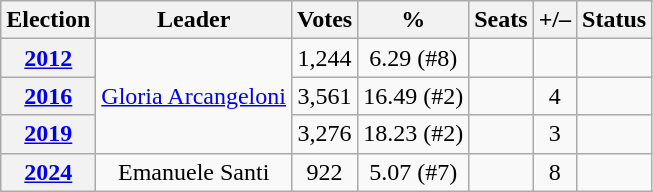<table class=wikitable style=text-align:center>
<tr>
<th>Election</th>
<th>Leader</th>
<th>Votes</th>
<th>%</th>
<th>Seats</th>
<th>+/–</th>
<th>Status</th>
</tr>
<tr>
<th><a href='#'>2012</a></th>
<td rowspan="3"><a href='#'>Gloria Arcangeloni</a></td>
<td>1,244</td>
<td>6.29 (#8)</td>
<td></td>
<td></td>
<td></td>
</tr>
<tr>
<th><a href='#'>2016</a></th>
<td>3,561</td>
<td>16.49 (#2)</td>
<td></td>
<td> 4</td>
<td></td>
</tr>
<tr>
<th><a href='#'>2019</a></th>
<td>3,276</td>
<td>18.23 (#2)</td>
<td></td>
<td> 3</td>
<td></td>
</tr>
<tr>
<th><a href='#'>2024</a></th>
<td>Emanuele Santi</td>
<td>922</td>
<td>5.07 (#7)</td>
<td></td>
<td> 8</td>
<td></td>
</tr>
</table>
